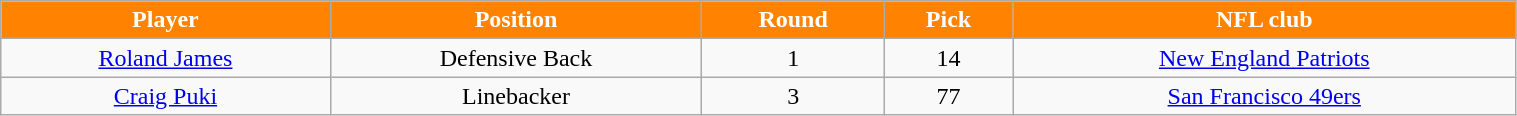<table class="wikitable" width="80%">
<tr align="center"  style="background:#FF8200;color:#FFFFFF;">
<td><strong>Player</strong></td>
<td><strong>Position</strong></td>
<td><strong>Round</strong></td>
<td><strong>Pick</strong></td>
<td><strong>NFL club</strong></td>
</tr>
<tr align="center" bgcolor="">
<td><a href='#'>Roland James</a></td>
<td>Defensive Back</td>
<td>1</td>
<td>14</td>
<td><a href='#'>New England Patriots</a></td>
</tr>
<tr align="center" bgcolor="">
<td><a href='#'>Craig Puki</a></td>
<td>Linebacker</td>
<td>3</td>
<td>77</td>
<td><a href='#'>San Francisco 49ers</a></td>
</tr>
</table>
